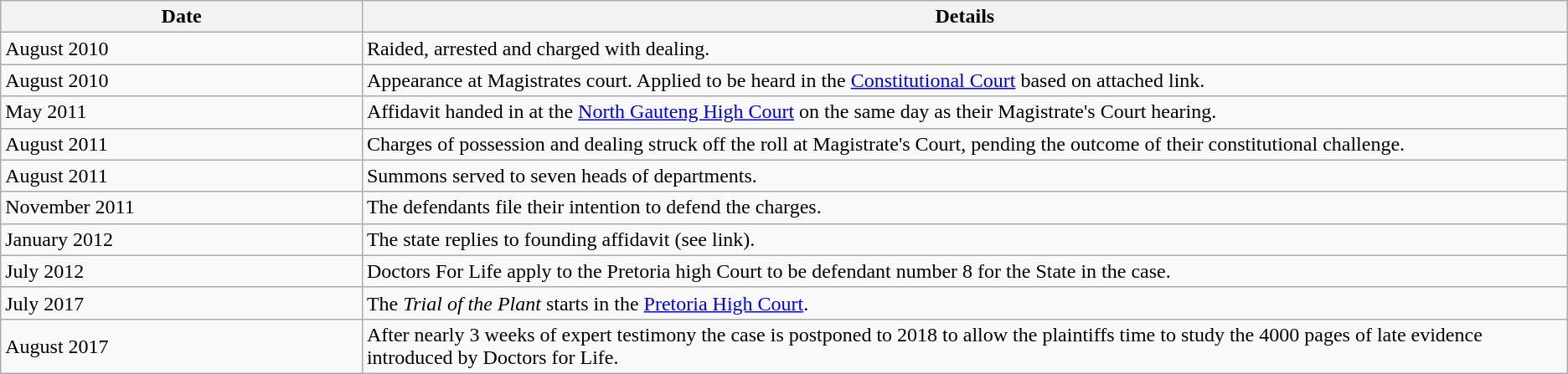<table class="wikitable sortable">
<tr>
<th class=unsortable width=15%>Date</th>
<th class=unsortable width=50%>Details</th>
</tr>
<tr>
<td>August 2010</td>
<td>Raided, arrested and charged with dealing.</td>
</tr>
<tr>
<td>August 2010</td>
<td>Appearance at Magistrates court. Applied to be heard in the <a href='#'>Constitutional Court</a> based on attached link.</td>
</tr>
<tr>
<td>May 2011</td>
<td>Affidavit handed in at the <a href='#'>North Gauteng High Court</a> on the same day as their Magistrate's Court hearing.</td>
</tr>
<tr>
<td>August 2011</td>
<td>Charges of possession and dealing struck off the roll at Magistrate's Court, pending the outcome of their constitutional challenge.</td>
</tr>
<tr>
<td>August 2011</td>
<td>Summons served to seven heads of departments.</td>
</tr>
<tr>
<td>November 2011</td>
<td>The defendants file their intention to defend the charges.</td>
</tr>
<tr>
<td>January 2012</td>
<td>The state replies to founding affidavit (see link).</td>
</tr>
<tr>
<td>July 2012</td>
<td>Doctors For Life apply to the Pretoria high Court to be defendant number 8 for the State in the case.</td>
</tr>
<tr>
<td>July 2017</td>
<td>The <em>Trial of the Plant</em> starts in the <a href='#'>Pretoria High Court</a>.</td>
</tr>
<tr>
<td>August 2017</td>
<td>After nearly 3 weeks of expert testimony the case is postponed to 2018 to allow the plaintiffs time to study the 4000 pages of late evidence introduced by Doctors for Life.</td>
</tr>
</table>
